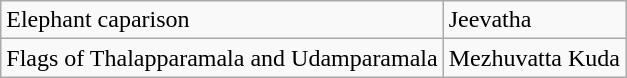<table class="wikitable">
<tr>
<td>Elephant caparison</td>
<td>Jeevatha</td>
</tr>
<tr>
<td>Flags of Thalapparamala and Udamparamala</td>
<td>Mezhuvatta Kuda</td>
</tr>
</table>
